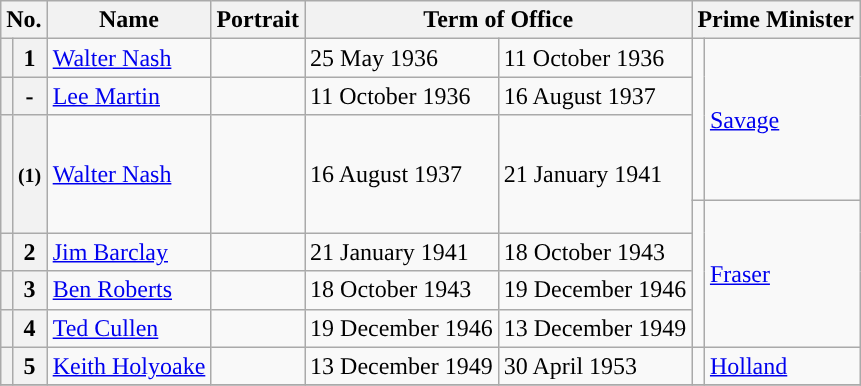<table class="wikitable">
<tr>
<th colspan="2">No.</th>
<th>Name</th>
<th>Portrait</th>
<th colspan="2">Term of Office</th>
<th colspan="2">Prime Minister</th>
</tr>
<tr>
<th style="color:inherit;background:"></th>
<th>1</th>
<td><a href='#'>Walter Nash</a></td>
<td></td>
<td>25 May 1936</td>
<td>11 October 1936</td>
<td rowspan=3 style="color:inherit;background:"></td>
<td rowspan=3><a href='#'>Savage</a></td>
</tr>
<tr>
<th style="color:inherit;background:"></th>
<th>-</th>
<td><a href='#'>Lee Martin</a><br></td>
<td></td>
<td>11 October 1936</td>
<td>16 August 1937</td>
</tr>
<tr>
<th height=50 style="border-bottom:solid 0 grey; background:"></th>
<th rowspan=2><small>(1)</small></th>
<td rowspan=2><a href='#'>Walter Nash</a></td>
<td rowspan=2></td>
<td rowspan=2>16 August 1937</td>
<td rowspan=2>21 January 1941</td>
</tr>
<tr>
<th height=15 style="border-top:solid 0 grey; background:"></th>
<td rowspan=4 width=1 style="color:inherit;background:"></td>
<td rowspan=4><a href='#'>Fraser</a></td>
</tr>
<tr>
<th style="color:inherit;background:"></th>
<th>2</th>
<td><a href='#'>Jim Barclay</a></td>
<td></td>
<td>21 January 1941</td>
<td>18 October 1943</td>
</tr>
<tr>
<th style="color:inherit;background:"></th>
<th>3</th>
<td><a href='#'>Ben Roberts</a></td>
<td></td>
<td>18 October 1943</td>
<td>19 December 1946</td>
</tr>
<tr>
<th style="color:inherit;background:"></th>
<th>4</th>
<td><a href='#'>Ted Cullen</a></td>
<td></td>
<td>19 December 1946</td>
<td>13 December 1949</td>
</tr>
<tr>
<th style="color:inherit;background:"></th>
<th>5</th>
<td><a href='#'>Keith Holyoake</a></td>
<td></td>
<td>13 December 1949</td>
<td>30 April 1953</td>
<td style="color:inherit;background:"></td>
<td><a href='#'>Holland</a></td>
</tr>
<tr>
</tr>
</table>
